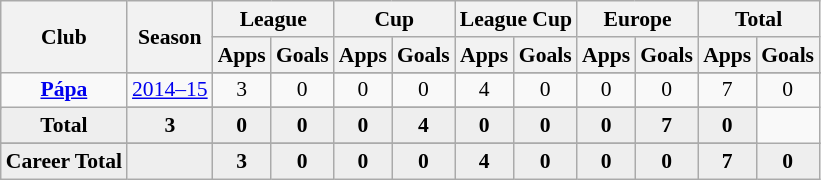<table class="wikitable" style="font-size:90%; text-align: center;">
<tr>
<th rowspan="2">Club</th>
<th rowspan="2">Season</th>
<th colspan="2">League</th>
<th colspan="2">Cup</th>
<th colspan="2">League Cup</th>
<th colspan="2">Europe</th>
<th colspan="2">Total</th>
</tr>
<tr>
<th>Apps</th>
<th>Goals</th>
<th>Apps</th>
<th>Goals</th>
<th>Apps</th>
<th>Goals</th>
<th>Apps</th>
<th>Goals</th>
<th>Apps</th>
<th>Goals</th>
</tr>
<tr ||-||-||-|->
<td rowspan="3" valign="center"><strong><a href='#'>Pápa</a></strong></td>
</tr>
<tr>
<td><a href='#'>2014–15</a></td>
<td>3</td>
<td>0</td>
<td>0</td>
<td>0</td>
<td>4</td>
<td>0</td>
<td>0</td>
<td>0</td>
<td>7</td>
<td>0</td>
</tr>
<tr>
</tr>
<tr style="font-weight:bold; background-color:#eeeeee;">
<td>Total</td>
<td>3</td>
<td>0</td>
<td>0</td>
<td>0</td>
<td>4</td>
<td>0</td>
<td>0</td>
<td>0</td>
<td>7</td>
<td>0</td>
</tr>
<tr>
</tr>
<tr style="font-weight:bold; background-color:#eeeeee;">
<td rowspan="2" valign="top"><strong>Career Total</strong></td>
<td></td>
<td><strong>3</strong></td>
<td><strong>0</strong></td>
<td><strong>0</strong></td>
<td><strong>0</strong></td>
<td><strong>4</strong></td>
<td><strong>0</strong></td>
<td><strong>0</strong></td>
<td><strong>0</strong></td>
<td><strong>7</strong></td>
<td><strong>0</strong></td>
</tr>
</table>
